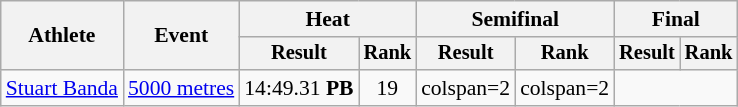<table class="wikitable" style="font-size:90%">
<tr>
<th rowspan="2">Athlete</th>
<th rowspan="2">Event</th>
<th colspan="2">Heat</th>
<th colspan="2">Semifinal</th>
<th colspan="2">Final</th>
</tr>
<tr style="font-size:95%">
<th>Result</th>
<th>Rank</th>
<th>Result</th>
<th>Rank</th>
<th>Result</th>
<th>Rank</th>
</tr>
<tr style=text-align:center>
<td style=text-align:left><a href='#'>Stuart Banda</a></td>
<td style=text-align:left><a href='#'>5000 metres</a></td>
<td>14:49.31 <strong>PB</strong></td>
<td>19</td>
<td>colspan=2 </td>
<td>colspan=2 </td>
</tr>
</table>
